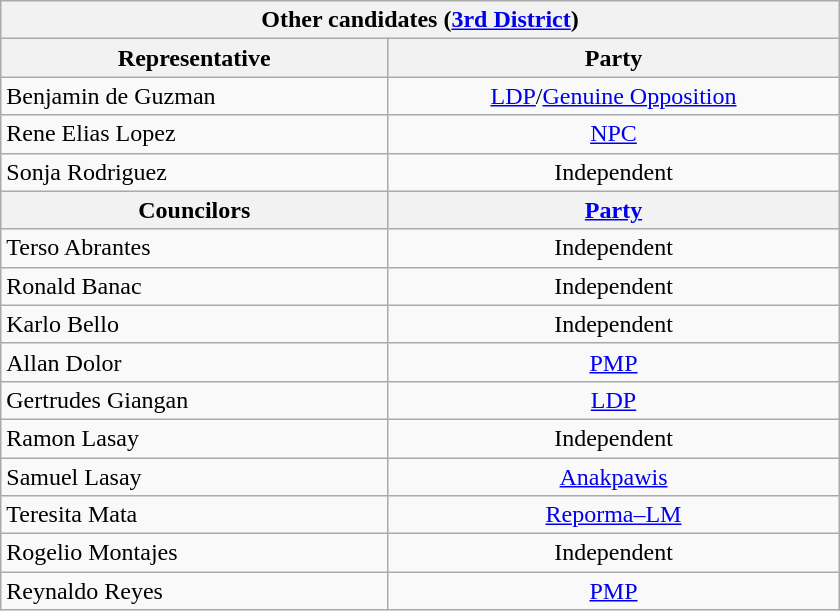<table class="wikitable" style="width:35em">
<tr>
<th colspan=2>Other candidates (<a href='#'>3rd District</a>)</th>
</tr>
<tr>
<th>Representative</th>
<th>Party</th>
</tr>
<tr>
<td>Benjamin de Guzman</td>
<td align="center"><a href='#'>LDP</a>/<a href='#'>Genuine Opposition</a></td>
</tr>
<tr>
<td>Rene Elias Lopez</td>
<td align="center"><a href='#'>NPC</a></td>
</tr>
<tr>
<td>Sonja Rodriguez</td>
<td align="center">Independent</td>
</tr>
<tr>
<th>Councilors</th>
<th><a href='#'>Party</a></th>
</tr>
<tr>
<td>Terso Abrantes</td>
<td align="center">Independent</td>
</tr>
<tr>
<td>Ronald Banac</td>
<td align="center">Independent</td>
</tr>
<tr>
<td>Karlo Bello</td>
<td align="center">Independent</td>
</tr>
<tr>
<td>Allan Dolor</td>
<td align="center"><a href='#'>PMP</a></td>
</tr>
<tr>
<td>Gertrudes Giangan</td>
<td align="center"><a href='#'>LDP</a></td>
</tr>
<tr>
<td>Ramon Lasay</td>
<td align="center">Independent</td>
</tr>
<tr>
<td>Samuel Lasay</td>
<td align="center"><a href='#'>Anakpawis</a></td>
</tr>
<tr>
<td>Teresita Mata</td>
<td align="center"><a href='#'>Reporma–LM</a></td>
</tr>
<tr>
<td>Rogelio Montajes</td>
<td align="center">Independent</td>
</tr>
<tr>
<td>Reynaldo Reyes</td>
<td align="center"><a href='#'>PMP</a></td>
</tr>
</table>
